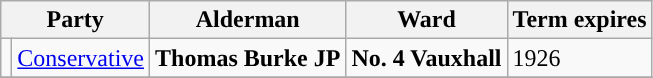<table class="wikitable">
<tr>
<th colspan="2">Party</th>
<th>Alderman</th>
<th>Ward</th>
<th>Term expires</th>
</tr>
<tr>
<td style="background-color:"></td>
<td><a href='#'>Conservative</a></td>
<td><strong>Thomas Burke JP</strong></td>
<td><strong>No. 4 Vauxhall</strong></td>
<td>1926</td>
</tr>
<tr>
</tr>
</table>
